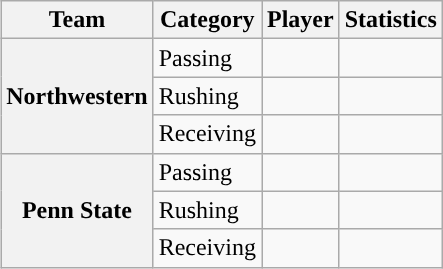<table class="wikitable" style="float:right">
<tr>
<th>Team</th>
<th>Category</th>
<th>Player</th>
<th>Statistics</th>
</tr>
<tr>
<th rowspan=3>Northwestern</th>
<td>Passing</td>
<td></td>
<td></td>
</tr>
<tr>
<td>Rushing</td>
<td></td>
<td></td>
</tr>
<tr>
<td>Receiving</td>
<td></td>
<td></td>
</tr>
<tr>
<th rowspan=3>Penn State</th>
<td>Passing</td>
<td></td>
<td></td>
</tr>
<tr>
<td>Rushing</td>
<td></td>
<td></td>
</tr>
<tr>
<td>Receiving</td>
<td></td>
<td></td>
</tr>
</table>
